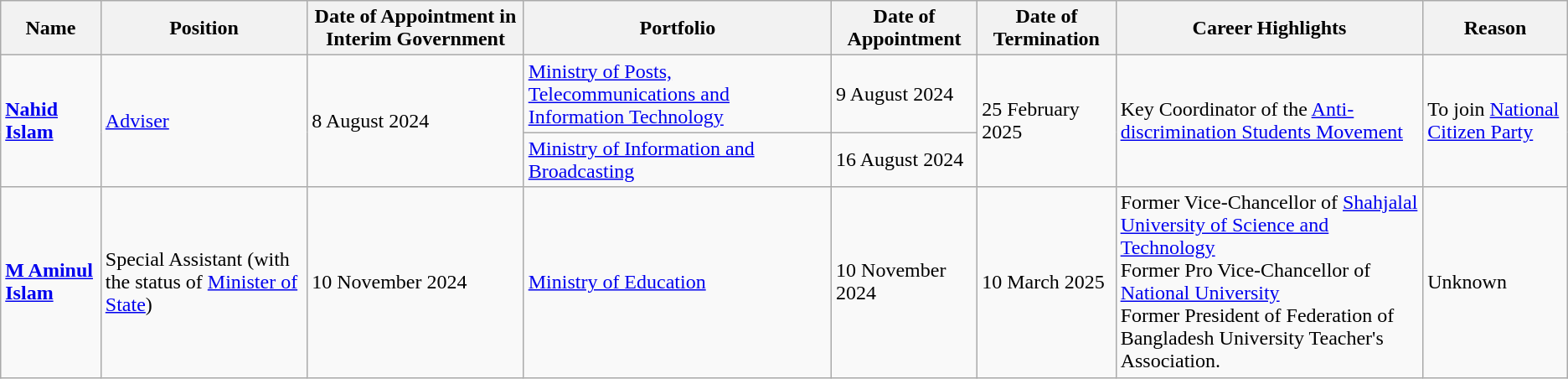<table class="wikitable">
<tr>
<th>Name</th>
<th>Position</th>
<th>Date of Appointment in  Interim Government</th>
<th>Portfolio</th>
<th>Date of Appointment</th>
<th>Date of Termination</th>
<th>Career Highlights</th>
<th>Reason</th>
</tr>
<tr>
<td rowspan="2"><strong><a href='#'>Nahid Islam</a></strong></td>
<td rowspan="2"><a href='#'>Adviser</a></td>
<td rowspan="2">8 August 2024</td>
<td><a href='#'>Ministry of Posts, Telecommunications and Information Technology</a></td>
<td>9 August 2024</td>
<td rowspan="2">25 February 2025</td>
<td rowspan="2">Key Coordinator of the <a href='#'>Anti-discrimination Students Movement</a></td>
<td rowspan="2">To join <a href='#'>National Citizen Party</a></td>
</tr>
<tr>
<td><a href='#'>Ministry of Information and Broadcasting</a></td>
<td>16 August 2024</td>
</tr>
<tr>
<td><strong><a href='#'>M Aminul Islam</a></strong></td>
<td>Special Assistant (with the status of <a href='#'>Minister of State</a>)</td>
<td>10 November 2024</td>
<td><a href='#'>Ministry of Education</a></td>
<td>10 November 2024</td>
<td>10 March 2025</td>
<td>Former Vice-Chancellor of <a href='#'>Shahjalal University of Science and Technology</a><br>Former Pro Vice-Chancellor of <a href='#'>National University</a><br>Former President of Federation of Bangladesh University Teacher's Association.</td>
<td>Unknown</td>
</tr>
</table>
